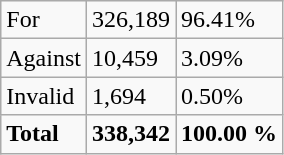<table class="wikitable">
<tr>
<td>For</td>
<td>326,189</td>
<td>96.41%</td>
</tr>
<tr>
<td>Against</td>
<td>10,459</td>
<td>3.09%</td>
</tr>
<tr>
<td>Invalid</td>
<td>1,694</td>
<td>0.50%</td>
</tr>
<tr>
<td><strong>Total</strong></td>
<td><strong>338,342</strong></td>
<td><strong>100.00 %</strong></td>
</tr>
</table>
